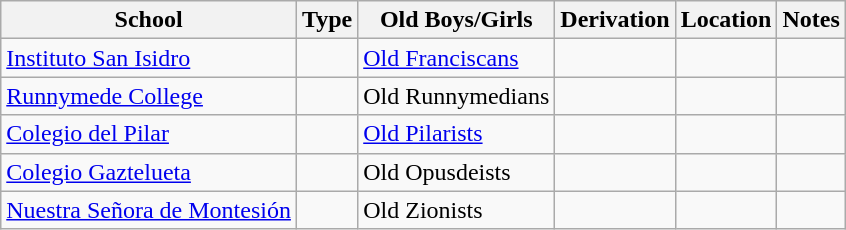<table class="wikitable sortable">
<tr>
<th>School</th>
<th>Type</th>
<th>Old Boys/Girls</th>
<th>Derivation</th>
<th>Location</th>
<th>Notes</th>
</tr>
<tr>
<td><a href='#'>Instituto San Isidro</a></td>
<td></td>
<td><a href='#'>Old Franciscans</a></td>
<td></td>
<td></td>
<td></td>
</tr>
<tr>
<td><a href='#'>Runnymede College</a></td>
<td></td>
<td>Old Runnymedians</td>
<td></td>
<td></td>
<td></td>
</tr>
<tr>
<td><a href='#'>Colegio del Pilar</a></td>
<td></td>
<td><a href='#'>Old Pilarists</a></td>
<td></td>
<td></td>
<td></td>
</tr>
<tr>
<td><a href='#'>Colegio Gaztelueta</a></td>
<td></td>
<td>Old Opusdeists</td>
<td></td>
<td></td>
<td></td>
</tr>
<tr>
<td><a href='#'>Nuestra Señora de Montesión</a></td>
<td></td>
<td>Old Zionists</td>
<td></td>
<td></td>
<td></td>
</tr>
</table>
